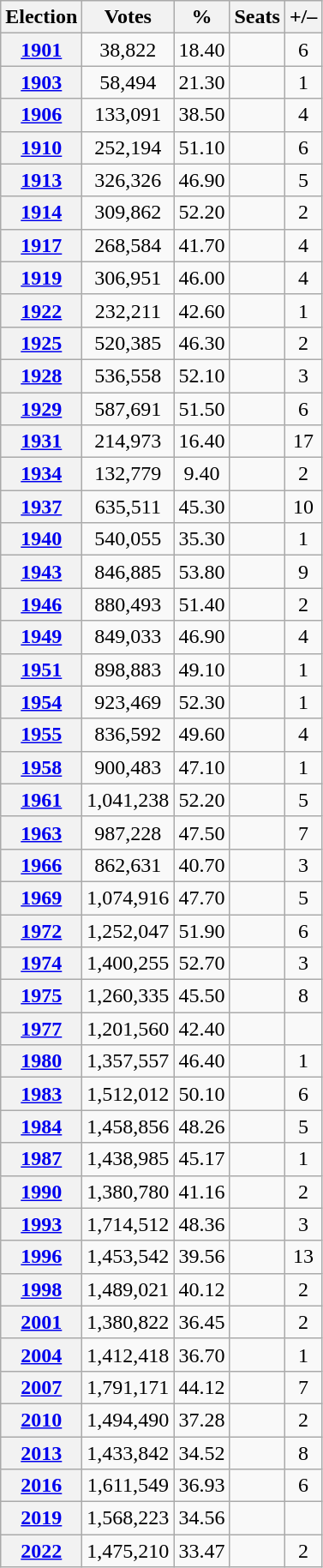<table class=wikitable style="text-align: center;">
<tr>
<th>Election</th>
<th>Votes</th>
<th>%</th>
<th>Seats</th>
<th>+/–</th>
</tr>
<tr>
<th><a href='#'>1901</a></th>
<td>38,822</td>
<td>18.40</td>
<td></td>
<td> 6</td>
</tr>
<tr>
<th><a href='#'>1903</a></th>
<td>58,494</td>
<td>21.30</td>
<td></td>
<td> 1</td>
</tr>
<tr>
<th><a href='#'>1906</a></th>
<td>133,091</td>
<td>38.50</td>
<td></td>
<td> 4</td>
</tr>
<tr>
<th><a href='#'>1910</a></th>
<td>252,194</td>
<td>51.10</td>
<td></td>
<td> 6</td>
</tr>
<tr>
<th><a href='#'>1913</a></th>
<td>326,326</td>
<td>46.90</td>
<td></td>
<td> 5</td>
</tr>
<tr>
<th><a href='#'>1914</a></th>
<td>309,862</td>
<td>52.20</td>
<td></td>
<td> 2</td>
</tr>
<tr>
<th><a href='#'>1917</a></th>
<td>268,584</td>
<td>41.70</td>
<td></td>
<td> 4</td>
</tr>
<tr>
<th><a href='#'>1919</a></th>
<td>306,951</td>
<td>46.00</td>
<td></td>
<td> 4</td>
</tr>
<tr>
<th><a href='#'>1922</a></th>
<td>232,211</td>
<td>42.60</td>
<td></td>
<td> 1</td>
</tr>
<tr>
<th><a href='#'>1925</a></th>
<td>520,385</td>
<td>46.30</td>
<td></td>
<td> 2</td>
</tr>
<tr>
<th><a href='#'>1928</a></th>
<td>536,558</td>
<td>52.10</td>
<td></td>
<td> 3</td>
</tr>
<tr>
<th><a href='#'>1929</a></th>
<td>587,691</td>
<td>51.50</td>
<td></td>
<td> 6</td>
</tr>
<tr>
<th><a href='#'>1931</a></th>
<td>214,973</td>
<td>16.40</td>
<td></td>
<td> 17</td>
</tr>
<tr>
<th><a href='#'>1934</a></th>
<td>132,779</td>
<td>9.40</td>
<td></td>
<td> 2</td>
</tr>
<tr>
<th><a href='#'>1937</a></th>
<td>635,511</td>
<td>45.30</td>
<td></td>
<td> 10</td>
</tr>
<tr>
<th><a href='#'>1940</a></th>
<td>540,055</td>
<td>35.30</td>
<td></td>
<td> 1</td>
</tr>
<tr>
<th><a href='#'>1943</a></th>
<td>846,885</td>
<td>53.80</td>
<td></td>
<td> 9</td>
</tr>
<tr>
<th><a href='#'>1946</a></th>
<td>880,493</td>
<td>51.40</td>
<td></td>
<td> 2</td>
</tr>
<tr>
<th><a href='#'>1949</a></th>
<td>849,033</td>
<td>46.90</td>
<td></td>
<td> 4</td>
</tr>
<tr>
<th><a href='#'>1951</a></th>
<td>898,883</td>
<td>49.10</td>
<td></td>
<td> 1</td>
</tr>
<tr>
<th><a href='#'>1954</a></th>
<td>923,469</td>
<td>52.30</td>
<td></td>
<td> 1</td>
</tr>
<tr>
<th><a href='#'>1955</a></th>
<td>836,592</td>
<td>49.60</td>
<td></td>
<td> 4</td>
</tr>
<tr>
<th><a href='#'>1958</a></th>
<td>900,483</td>
<td>47.10</td>
<td></td>
<td> 1</td>
</tr>
<tr>
<th><a href='#'>1961</a></th>
<td>1,041,238</td>
<td>52.20</td>
<td></td>
<td> 5</td>
</tr>
<tr>
<th><a href='#'>1963</a></th>
<td>987,228</td>
<td>47.50</td>
<td></td>
<td> 7</td>
</tr>
<tr>
<th><a href='#'>1966</a></th>
<td>862,631</td>
<td>40.70</td>
<td></td>
<td> 3</td>
</tr>
<tr>
<th><a href='#'>1969</a></th>
<td>1,074,916</td>
<td>47.70</td>
<td></td>
<td> 5</td>
</tr>
<tr>
<th><a href='#'>1972</a></th>
<td>1,252,047</td>
<td>51.90</td>
<td></td>
<td> 6</td>
</tr>
<tr>
<th><a href='#'>1974</a></th>
<td>1,400,255</td>
<td>52.70</td>
<td></td>
<td> 3</td>
</tr>
<tr>
<th><a href='#'>1975</a></th>
<td>1,260,335</td>
<td>45.50</td>
<td></td>
<td> 8</td>
</tr>
<tr>
<th><a href='#'>1977</a></th>
<td>1,201,560</td>
<td>42.40</td>
<td></td>
<td></td>
</tr>
<tr>
<th><a href='#'>1980</a></th>
<td>1,357,557</td>
<td>46.40</td>
<td></td>
<td> 1</td>
</tr>
<tr>
<th><a href='#'>1983</a></th>
<td>1,512,012</td>
<td>50.10</td>
<td></td>
<td> 6</td>
</tr>
<tr>
<th><a href='#'>1984</a></th>
<td>1,458,856</td>
<td>48.26</td>
<td></td>
<td> 5</td>
</tr>
<tr>
<th><a href='#'>1987</a></th>
<td>1,438,985</td>
<td>45.17</td>
<td></td>
<td> 1</td>
</tr>
<tr>
<th><a href='#'>1990</a></th>
<td>1,380,780</td>
<td>41.16</td>
<td></td>
<td> 2</td>
</tr>
<tr>
<th><a href='#'>1993</a></th>
<td>1,714,512</td>
<td>48.36</td>
<td></td>
<td> 3</td>
</tr>
<tr>
<th><a href='#'>1996</a></th>
<td>1,453,542</td>
<td>39.56</td>
<td></td>
<td> 13</td>
</tr>
<tr>
<th><a href='#'>1998</a></th>
<td>1,489,021</td>
<td>40.12</td>
<td></td>
<td> 2</td>
</tr>
<tr>
<th><a href='#'>2001</a></th>
<td>1,380,822</td>
<td>36.45</td>
<td></td>
<td> 2</td>
</tr>
<tr>
<th><a href='#'>2004</a></th>
<td>1,412,418</td>
<td>36.70</td>
<td></td>
<td> 1</td>
</tr>
<tr>
<th><a href='#'>2007</a></th>
<td>1,791,171</td>
<td>44.12</td>
<td></td>
<td> 7</td>
</tr>
<tr>
<th><a href='#'>2010</a></th>
<td>1,494,490</td>
<td>37.28</td>
<td></td>
<td> 2</td>
</tr>
<tr>
<th><a href='#'>2013</a></th>
<td>1,433,842</td>
<td>34.52</td>
<td></td>
<td> 8</td>
</tr>
<tr>
<th><a href='#'>2016</a></th>
<td>1,611,549</td>
<td>36.93</td>
<td></td>
<td> 6</td>
</tr>
<tr>
<th><a href='#'>2019</a></th>
<td>1,568,223</td>
<td>34.56</td>
<td></td>
<td></td>
</tr>
<tr>
<th><a href='#'>2022</a></th>
<td>1,475,210</td>
<td>33.47</td>
<td></td>
<td> 2</td>
</tr>
</table>
